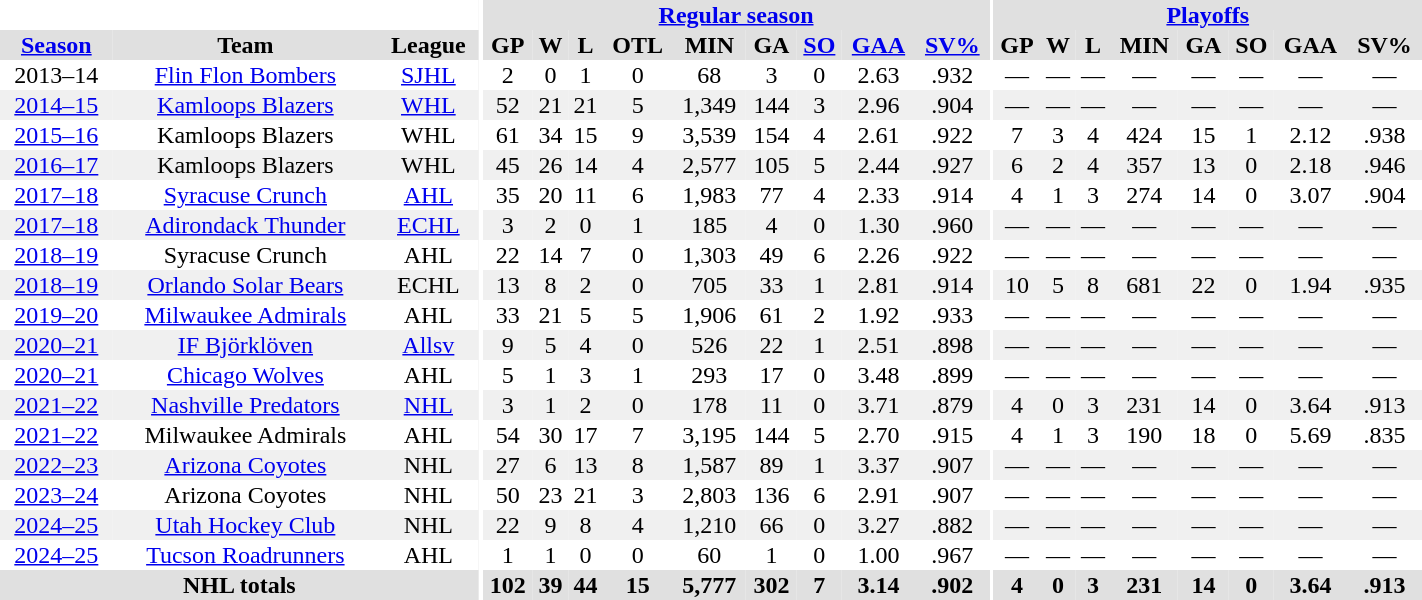<table border="0" cellpadding="1" cellspacing="0" style="width:75%; text-align:center;">
<tr bgcolor="#e0e0e0">
<th colspan="3" bgcolor="#ffffff"></th>
<th rowspan="99" bgcolor="#ffffff"></th>
<th colspan="9" bgcolor="#e0e0e0"><a href='#'>Regular season</a></th>
<th rowspan="99" bgcolor="#ffffff"></th>
<th colspan="8" bgcolor="#e0e0e0"><a href='#'>Playoffs</a></th>
</tr>
<tr bgcolor="#e0e0e0">
<th><a href='#'>Season</a></th>
<th>Team</th>
<th>League</th>
<th>GP</th>
<th>W</th>
<th>L</th>
<th>OTL</th>
<th>MIN</th>
<th>GA</th>
<th><a href='#'>SO</a></th>
<th><a href='#'>GAA</a></th>
<th><a href='#'>SV%</a></th>
<th>GP</th>
<th>W</th>
<th>L</th>
<th>MIN</th>
<th>GA</th>
<th>SO</th>
<th>GAA</th>
<th>SV%</th>
</tr>
<tr>
<td>2013–14</td>
<td><a href='#'>Flin Flon Bombers</a></td>
<td><a href='#'>SJHL</a></td>
<td>2</td>
<td>0</td>
<td>1</td>
<td>0</td>
<td>68</td>
<td>3</td>
<td>0</td>
<td>2.63</td>
<td>.932</td>
<td>—</td>
<td>—</td>
<td>—</td>
<td>—</td>
<td>—</td>
<td>—</td>
<td>—</td>
<td>—</td>
</tr>
<tr bgcolor="#f0f0f0">
<td><a href='#'>2014–15</a></td>
<td><a href='#'>Kamloops Blazers</a></td>
<td><a href='#'>WHL</a></td>
<td>52</td>
<td>21</td>
<td>21</td>
<td>5</td>
<td>1,349</td>
<td>144</td>
<td>3</td>
<td>2.96</td>
<td>.904</td>
<td>—</td>
<td>—</td>
<td>—</td>
<td>—</td>
<td>—</td>
<td>—</td>
<td>—</td>
<td>—</td>
</tr>
<tr>
<td><a href='#'>2015–16</a></td>
<td>Kamloops Blazers</td>
<td>WHL</td>
<td>61</td>
<td>34</td>
<td>15</td>
<td>9</td>
<td>3,539</td>
<td>154</td>
<td>4</td>
<td>2.61</td>
<td>.922</td>
<td>7</td>
<td>3</td>
<td>4</td>
<td>424</td>
<td>15</td>
<td>1</td>
<td>2.12</td>
<td>.938</td>
</tr>
<tr bgcolor="#f0f0f0">
<td><a href='#'>2016–17</a></td>
<td>Kamloops Blazers</td>
<td>WHL</td>
<td>45</td>
<td>26</td>
<td>14</td>
<td>4</td>
<td>2,577</td>
<td>105</td>
<td>5</td>
<td>2.44</td>
<td>.927</td>
<td>6</td>
<td>2</td>
<td>4</td>
<td>357</td>
<td>13</td>
<td>0</td>
<td>2.18</td>
<td>.946</td>
</tr>
<tr>
<td><a href='#'>2017–18</a></td>
<td><a href='#'>Syracuse Crunch</a></td>
<td><a href='#'>AHL</a></td>
<td>35</td>
<td>20</td>
<td>11</td>
<td>6</td>
<td>1,983</td>
<td>77</td>
<td>4</td>
<td>2.33</td>
<td>.914</td>
<td>4</td>
<td>1</td>
<td>3</td>
<td>274</td>
<td>14</td>
<td>0</td>
<td>3.07</td>
<td>.904</td>
</tr>
<tr bgcolor="#f0f0f0">
<td><a href='#'>2017–18</a></td>
<td><a href='#'>Adirondack Thunder</a></td>
<td><a href='#'>ECHL</a></td>
<td>3</td>
<td>2</td>
<td>0</td>
<td>1</td>
<td>185</td>
<td>4</td>
<td>0</td>
<td>1.30</td>
<td>.960</td>
<td>—</td>
<td>—</td>
<td>—</td>
<td>—</td>
<td>—</td>
<td>—</td>
<td>—</td>
<td>—</td>
</tr>
<tr>
<td><a href='#'>2018–19</a></td>
<td>Syracuse Crunch</td>
<td>AHL</td>
<td>22</td>
<td>14</td>
<td>7</td>
<td>0</td>
<td>1,303</td>
<td>49</td>
<td>6</td>
<td>2.26</td>
<td>.922</td>
<td>—</td>
<td>—</td>
<td>—</td>
<td>—</td>
<td>—</td>
<td>—</td>
<td>—</td>
<td>—</td>
</tr>
<tr bgcolor="#f0f0f0">
<td><a href='#'>2018–19</a></td>
<td><a href='#'>Orlando Solar Bears</a></td>
<td>ECHL</td>
<td>13</td>
<td>8</td>
<td>2</td>
<td>0</td>
<td>705</td>
<td>33</td>
<td>1</td>
<td>2.81</td>
<td>.914</td>
<td>10</td>
<td>5</td>
<td>8</td>
<td>681</td>
<td>22</td>
<td>0</td>
<td>1.94</td>
<td>.935</td>
</tr>
<tr>
<td><a href='#'>2019–20</a></td>
<td><a href='#'>Milwaukee Admirals</a></td>
<td>AHL</td>
<td>33</td>
<td>21</td>
<td>5</td>
<td>5</td>
<td>1,906</td>
<td>61</td>
<td>2</td>
<td>1.92</td>
<td>.933</td>
<td>—</td>
<td>—</td>
<td>—</td>
<td>—</td>
<td>—</td>
<td>—</td>
<td>—</td>
<td>—</td>
</tr>
<tr bgcolor="#f0f0f0">
<td><a href='#'>2020–21</a></td>
<td><a href='#'>IF Björklöven</a></td>
<td><a href='#'>Allsv</a></td>
<td>9</td>
<td>5</td>
<td>4</td>
<td>0</td>
<td>526</td>
<td>22</td>
<td>1</td>
<td>2.51</td>
<td>.898</td>
<td>—</td>
<td>—</td>
<td>—</td>
<td>—</td>
<td>—</td>
<td>—</td>
<td>—</td>
<td>—</td>
</tr>
<tr>
<td><a href='#'>2020–21</a></td>
<td><a href='#'>Chicago Wolves</a></td>
<td>AHL</td>
<td>5</td>
<td>1</td>
<td>3</td>
<td>1</td>
<td>293</td>
<td>17</td>
<td>0</td>
<td>3.48</td>
<td>.899</td>
<td>—</td>
<td>—</td>
<td>—</td>
<td>—</td>
<td>—</td>
<td>—</td>
<td>—</td>
<td>—</td>
</tr>
<tr bgcolor="#f0f0f0">
<td><a href='#'>2021–22</a></td>
<td><a href='#'>Nashville Predators</a></td>
<td><a href='#'>NHL</a></td>
<td>3</td>
<td>1</td>
<td>2</td>
<td>0</td>
<td>178</td>
<td>11</td>
<td>0</td>
<td>3.71</td>
<td>.879</td>
<td>4</td>
<td>0</td>
<td>3</td>
<td>231</td>
<td>14</td>
<td>0</td>
<td>3.64</td>
<td>.913</td>
</tr>
<tr>
<td><a href='#'>2021–22</a></td>
<td>Milwaukee Admirals</td>
<td>AHL</td>
<td>54</td>
<td>30</td>
<td>17</td>
<td>7</td>
<td>3,195</td>
<td>144</td>
<td>5</td>
<td>2.70</td>
<td>.915</td>
<td>4</td>
<td>1</td>
<td>3</td>
<td>190</td>
<td>18</td>
<td>0</td>
<td>5.69</td>
<td>.835</td>
</tr>
<tr bgcolor="#f0f0f0">
<td><a href='#'>2022–23</a></td>
<td><a href='#'>Arizona Coyotes</a></td>
<td>NHL</td>
<td>27</td>
<td>6</td>
<td>13</td>
<td>8</td>
<td>1,587</td>
<td>89</td>
<td>1</td>
<td>3.37</td>
<td>.907</td>
<td>—</td>
<td>—</td>
<td>—</td>
<td>—</td>
<td>—</td>
<td>—</td>
<td>—</td>
<td>—</td>
</tr>
<tr>
<td><a href='#'>2023–24</a></td>
<td>Arizona Coyotes</td>
<td>NHL</td>
<td>50</td>
<td>23</td>
<td>21</td>
<td>3</td>
<td>2,803</td>
<td>136</td>
<td>6</td>
<td>2.91</td>
<td>.907</td>
<td>—</td>
<td>—</td>
<td>—</td>
<td>—</td>
<td>—</td>
<td>—</td>
<td>—</td>
<td>—</td>
</tr>
<tr bgcolor="#f0f0f0">
<td><a href='#'>2024–25</a></td>
<td><a href='#'>Utah Hockey Club</a></td>
<td>NHL</td>
<td>22</td>
<td>9</td>
<td>8</td>
<td>4</td>
<td>1,210</td>
<td>66</td>
<td>0</td>
<td>3.27</td>
<td>.882</td>
<td>—</td>
<td>—</td>
<td>—</td>
<td>—</td>
<td>—</td>
<td>—</td>
<td>—</td>
<td>—</td>
</tr>
<tr>
<td><a href='#'>2024–25</a></td>
<td><a href='#'>Tucson Roadrunners</a></td>
<td>AHL</td>
<td>1</td>
<td>1</td>
<td>0</td>
<td>0</td>
<td>60</td>
<td>1</td>
<td>0</td>
<td>1.00</td>
<td>.967</td>
<td>—</td>
<td>—</td>
<td>—</td>
<td>—</td>
<td>—</td>
<td>—</td>
<td>—</td>
<td>—</td>
</tr>
<tr bgcolor="#e0e0e0">
<th colspan="3">NHL totals</th>
<th>102</th>
<th>39</th>
<th>44</th>
<th>15</th>
<th>5,777</th>
<th>302</th>
<th>7</th>
<th>3.14</th>
<th>.902</th>
<th>4</th>
<th>0</th>
<th>3</th>
<th>231</th>
<th>14</th>
<th>0</th>
<th>3.64</th>
<th>.913</th>
</tr>
</table>
